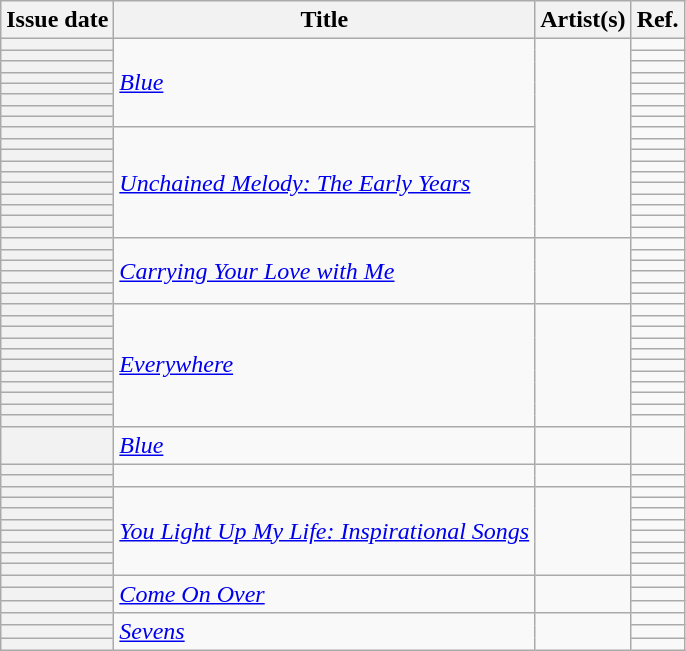<table class="wikitable sortable plainrowheaders">
<tr>
<th scope=col>Issue date</th>
<th scope=col>Title</th>
<th scope=col>Artist(s)</th>
<th scope=col class=unsortable>Ref.</th>
</tr>
<tr>
<th scope=row></th>
<td rowspan="8"><em><a href='#'>Blue</a></em></td>
<td rowspan="18"></td>
<td align=center></td>
</tr>
<tr>
<th scope=row></th>
<td align=center></td>
</tr>
<tr>
<th scope=row></th>
<td align=center></td>
</tr>
<tr>
<th scope=row></th>
<td align=center></td>
</tr>
<tr>
<th scope=row></th>
<td align=center></td>
</tr>
<tr>
<th scope=row></th>
<td align=center></td>
</tr>
<tr>
<th scope=row></th>
<td align=center></td>
</tr>
<tr>
<th scope=row></th>
<td align=center></td>
</tr>
<tr>
<th scope=row></th>
<td rowspan="10"><em><a href='#'>Unchained Melody: The Early Years</a></em></td>
<td align=center></td>
</tr>
<tr>
<th scope=row></th>
<td align=center></td>
</tr>
<tr>
<th scope=row></th>
<td align=center></td>
</tr>
<tr>
<th scope=row></th>
<td align=center></td>
</tr>
<tr>
<th scope=row></th>
<td align=center></td>
</tr>
<tr>
<th scope=row></th>
<td align=center></td>
</tr>
<tr>
<th scope=row></th>
<td align=center></td>
</tr>
<tr>
<th scope=row></th>
<td align=center></td>
</tr>
<tr>
<th scope=row></th>
<td align=center></td>
</tr>
<tr>
<th scope=row></th>
<td align=center></td>
</tr>
<tr>
<th scope=row></th>
<td rowspan="6"><em><a href='#'>Carrying Your Love with Me</a></em></td>
<td rowspan="6"></td>
<td align=center></td>
</tr>
<tr>
<th scope=row></th>
<td align=center></td>
</tr>
<tr>
<th scope=row></th>
<td align=center></td>
</tr>
<tr>
<th scope=row></th>
<td align=center></td>
</tr>
<tr>
<th scope=row></th>
<td align=center></td>
</tr>
<tr>
<th scope=row></th>
<td align=center></td>
</tr>
<tr>
<th scope=row></th>
<td rowspan="11"><em><a href='#'>Everywhere</a></em></td>
<td rowspan="11"></td>
<td align=center></td>
</tr>
<tr>
<th scope=row></th>
<td align=center></td>
</tr>
<tr>
<th scope=row></th>
<td align=center></td>
</tr>
<tr>
<th scope=row></th>
<td align=center></td>
</tr>
<tr>
<th scope=row></th>
<td align=center></td>
</tr>
<tr>
<th scope=row></th>
<td align=center></td>
</tr>
<tr>
<th scope=row></th>
<td align=center></td>
</tr>
<tr>
<th scope=row></th>
<td align=center></td>
</tr>
<tr>
<th scope=row></th>
<td align=center></td>
</tr>
<tr>
<th scope=row></th>
<td align=center></td>
</tr>
<tr>
<th scope=row></th>
<td align=center></td>
</tr>
<tr>
<th scope=row></th>
<td><em><a href='#'>Blue</a></em></td>
<td></td>
<td align=center></td>
</tr>
<tr>
<th scope=row></th>
<td rowspan="2"><em></em></td>
<td rowspan="2"></td>
<td align=center></td>
</tr>
<tr>
<th scope=row></th>
<td align=center></td>
</tr>
<tr>
<th scope=row></th>
<td rowspan="8"><em><a href='#'>You Light Up My Life: Inspirational Songs</a></em></td>
<td rowspan="8"></td>
<td align=center></td>
</tr>
<tr>
<th scope=row></th>
<td align=center></td>
</tr>
<tr>
<th scope=row></th>
<td align=center></td>
</tr>
<tr>
<th scope=row></th>
<td align=center></td>
</tr>
<tr>
<th scope=row></th>
<td align=center></td>
</tr>
<tr>
<th scope=row></th>
<td align=center></td>
</tr>
<tr>
<th scope=row></th>
<td align=center></td>
</tr>
<tr>
<th scope=row></th>
<td align=center></td>
</tr>
<tr>
<th scope=row></th>
<td rowspan="3"><em><a href='#'>Come On Over</a></em></td>
<td rowspan="3"></td>
<td align=center></td>
</tr>
<tr>
<th scope=row></th>
<td align=center></td>
</tr>
<tr>
<th scope=row></th>
<td align=center></td>
</tr>
<tr>
<th scope=row></th>
<td rowspan=3"><em><a href='#'>Sevens</a></em></td>
<td rowspan="3"></td>
<td align=center></td>
</tr>
<tr>
<th scope=row></th>
<td align=center></td>
</tr>
<tr>
<th scope=row></th>
<td align=center></td>
</tr>
</table>
